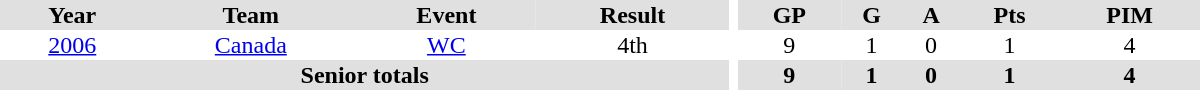<table border="0" cellpadding="1" cellspacing="0" style="text-align:center; width:50em">
<tr bgcolor="#e0e0e0">
<th>Year</th>
<th>Team</th>
<th>Event</th>
<th>Result</th>
<th rowspan="99" bgcolor="#ffffff"></th>
<th>GP</th>
<th>G</th>
<th>A</th>
<th>Pts</th>
<th>PIM</th>
</tr>
<tr>
<td><a href='#'>2006</a></td>
<td><a href='#'>Canada</a></td>
<td><a href='#'>WC</a></td>
<td>4th</td>
<td>9</td>
<td>1</td>
<td>0</td>
<td>1</td>
<td>4</td>
</tr>
<tr bgcolor="#e0e0e0">
<th colspan="4">Senior totals</th>
<th>9</th>
<th>1</th>
<th>0</th>
<th>1</th>
<th>4</th>
</tr>
</table>
